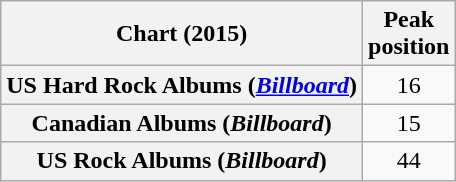<table class="wikitable sortable" style="text-align: center;">
<tr>
<th>Chart (2015)</th>
<th>Peak<br>position</th>
</tr>
<tr>
<th>US Hard Rock Albums (<em><a href='#'>Billboard</a></em>)</th>
<td>16</td>
</tr>
<tr>
<th>Canadian Albums (<em>Billboard</em>)</th>
<td>15</td>
</tr>
<tr>
<th>US Rock Albums (<em>Billboard</em>)</th>
<td>44</td>
</tr>
</table>
